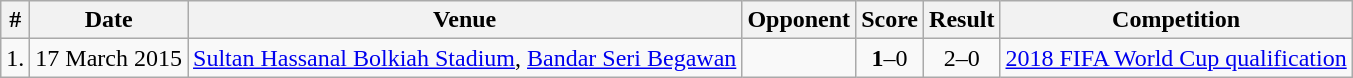<table class="wikitable">
<tr>
<th>#</th>
<th>Date</th>
<th>Venue</th>
<th>Opponent</th>
<th>Score</th>
<th>Result</th>
<th>Competition</th>
</tr>
<tr>
<td>1.</td>
<td>17 March 2015</td>
<td><a href='#'>Sultan Hassanal Bolkiah Stadium</a>, <a href='#'>Bandar Seri Begawan</a></td>
<td></td>
<td align=center><strong>1</strong>–0</td>
<td align=center>2–0</td>
<td><a href='#'>2018 FIFA World Cup qualification</a></td>
</tr>
</table>
